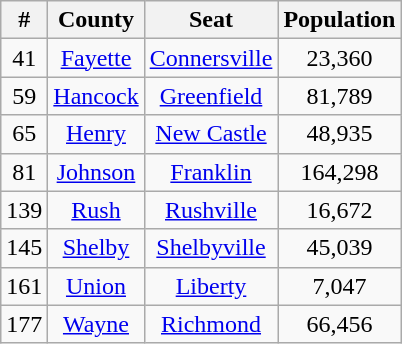<table class="wikitable sortable" style="text-align:center;">
<tr>
<th>#</th>
<th>County</th>
<th>Seat</th>
<th>Population</th>
</tr>
<tr>
<td>41</td>
<td><a href='#'>Fayette</a></td>
<td><a href='#'>Connersville</a></td>
<td>23,360</td>
</tr>
<tr>
<td>59</td>
<td><a href='#'>Hancock</a></td>
<td><a href='#'>Greenfield</a></td>
<td>81,789</td>
</tr>
<tr>
<td>65</td>
<td><a href='#'>Henry</a></td>
<td><a href='#'>New Castle</a></td>
<td>48,935</td>
</tr>
<tr>
<td>81</td>
<td><a href='#'>Johnson</a></td>
<td><a href='#'>Franklin</a></td>
<td>164,298</td>
</tr>
<tr>
<td>139</td>
<td><a href='#'>Rush</a></td>
<td><a href='#'>Rushville</a></td>
<td>16,672</td>
</tr>
<tr>
<td>145</td>
<td><a href='#'>Shelby</a></td>
<td><a href='#'>Shelbyville</a></td>
<td>45,039</td>
</tr>
<tr>
<td>161</td>
<td><a href='#'>Union</a></td>
<td><a href='#'>Liberty</a></td>
<td>7,047</td>
</tr>
<tr>
<td>177</td>
<td><a href='#'>Wayne</a></td>
<td><a href='#'>Richmond</a></td>
<td>66,456</td>
</tr>
</table>
